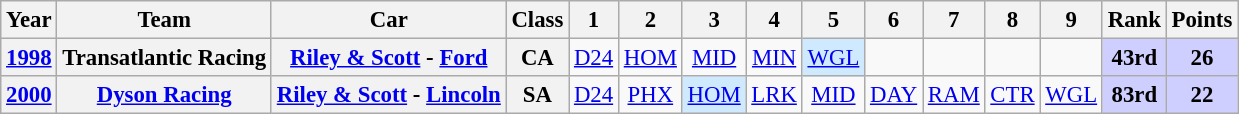<table class="wikitable" style="text-align:center; font-size:95%">
<tr>
<th>Year</th>
<th>Team</th>
<th>Car</th>
<th>Class</th>
<th>1</th>
<th>2</th>
<th>3</th>
<th>4</th>
<th>5</th>
<th>6</th>
<th>7</th>
<th>8</th>
<th>9</th>
<th>Rank</th>
<th>Points</th>
</tr>
<tr>
<th><a href='#'>1998</a></th>
<th>Transatlantic Racing</th>
<th><a href='#'>Riley & Scott</a> - <a href='#'>Ford</a></th>
<th>CA</th>
<td><a href='#'>D24</a></td>
<td><a href='#'>HOM</a></td>
<td><a href='#'>MID</a></td>
<td><a href='#'>MIN</a></td>
<td style="background:#CFEAFF;"><a href='#'>WGL</a><br></td>
<td></td>
<td></td>
<td></td>
<td></td>
<th style="background:#CFCFFF;">43rd</th>
<th style="background:#CFCFFF;">26</th>
</tr>
<tr>
<th><a href='#'>2000</a></th>
<th><a href='#'>Dyson Racing</a></th>
<th><a href='#'>Riley & Scott</a> - <a href='#'>Lincoln</a></th>
<th>SA</th>
<td><a href='#'>D24</a></td>
<td><a href='#'>PHX</a></td>
<td style="background:#CFEAFF;"><a href='#'>HOM</a><br></td>
<td><a href='#'>LRK</a></td>
<td><a href='#'>MID</a></td>
<td><a href='#'>DAY</a></td>
<td><a href='#'>RAM</a></td>
<td><a href='#'>CTR</a></td>
<td><a href='#'>WGL</a></td>
<th style="background:#CFCFFF;">83rd</th>
<th style="background:#CFCFFF;">22</th>
</tr>
</table>
